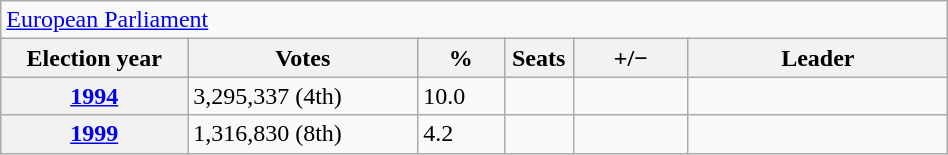<table class=wikitable style="width:50%; border:1px #AAAAFF solid">
<tr>
<td colspan=6><a href='#'>European Parliament</a></td>
</tr>
<tr>
<th width=13%>Election year</th>
<th width=16%>Votes</th>
<th width=6%>%</th>
<th width=1%>Seats</th>
<th width=8%>+/−</th>
<th width=18%>Leader</th>
</tr>
<tr>
<th><a href='#'>1994</a></th>
<td>3,295,337 (4th)</td>
<td>10.0</td>
<td></td>
<td></td>
<td></td>
</tr>
<tr>
<th><a href='#'>1999</a></th>
<td>1,316,830 (8th)</td>
<td>4.2</td>
<td></td>
<td></td>
<td></td>
</tr>
</table>
